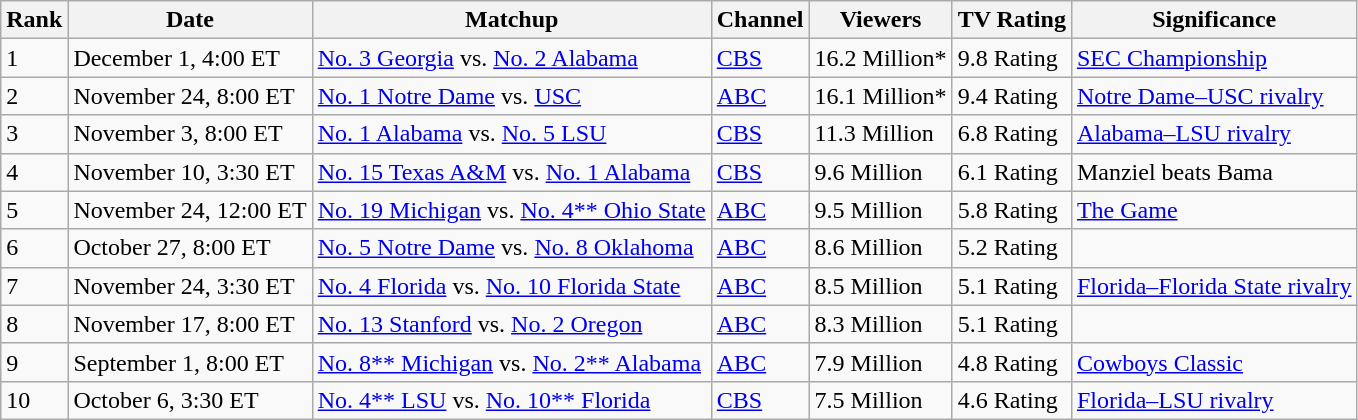<table class="wikitable">
<tr>
<th>Rank</th>
<th>Date</th>
<th>Matchup</th>
<th>Channel</th>
<th>Viewers</th>
<th>TV Rating</th>
<th>Significance</th>
</tr>
<tr>
<td>1</td>
<td>December 1, 4:00 ET</td>
<td><a href='#'>No. 3 Georgia</a> vs. <a href='#'>No. 2 Alabama</a></td>
<td><a href='#'>CBS</a></td>
<td>16.2 Million*</td>
<td>9.8 Rating</td>
<td><a href='#'>SEC Championship</a></td>
</tr>
<tr>
<td>2</td>
<td>November 24, 8:00 ET</td>
<td><a href='#'>No. 1 Notre Dame</a> vs. <a href='#'>USC</a></td>
<td><a href='#'>ABC</a></td>
<td>16.1 Million*</td>
<td>9.4 Rating</td>
<td><a href='#'>Notre Dame–USC rivalry</a></td>
</tr>
<tr>
<td>3</td>
<td>November 3, 8:00 ET</td>
<td><a href='#'>No. 1 Alabama</a> vs. <a href='#'>No. 5 LSU</a></td>
<td><a href='#'>CBS</a></td>
<td>11.3 Million</td>
<td>6.8 Rating</td>
<td><a href='#'>Alabama–LSU rivalry</a></td>
</tr>
<tr>
<td>4</td>
<td>November 10, 3:30 ET</td>
<td><a href='#'>No. 15 Texas A&M</a> vs. <a href='#'>No. 1 Alabama</a></td>
<td><a href='#'>CBS</a></td>
<td>9.6 Million</td>
<td>6.1 Rating</td>
<td>Manziel beats Bama</td>
</tr>
<tr>
<td>5</td>
<td>November 24, 12:00 ET</td>
<td><a href='#'>No. 19 Michigan</a> vs. <a href='#'>No. 4** Ohio State</a></td>
<td><a href='#'>ABC</a></td>
<td>9.5 Million</td>
<td>5.8 Rating</td>
<td><a href='#'>The Game</a></td>
</tr>
<tr>
<td>6</td>
<td>October 27, 8:00 ET</td>
<td><a href='#'>No. 5 Notre Dame</a> vs. <a href='#'>No. 8 Oklahoma</a></td>
<td><a href='#'>ABC</a></td>
<td>8.6 Million</td>
<td>5.2 Rating</td>
<td></td>
</tr>
<tr>
<td>7</td>
<td>November 24, 3:30 ET</td>
<td><a href='#'>No. 4 Florida</a> vs. <a href='#'>No. 10 Florida State</a></td>
<td><a href='#'>ABC</a></td>
<td>8.5 Million</td>
<td>5.1 Rating</td>
<td><a href='#'>Florida–Florida State rivalry</a></td>
</tr>
<tr>
<td>8</td>
<td>November 17, 8:00 ET</td>
<td><a href='#'>No. 13 Stanford</a> vs. <a href='#'>No. 2 Oregon</a></td>
<td><a href='#'>ABC</a></td>
<td>8.3 Million</td>
<td>5.1 Rating</td>
<td></td>
</tr>
<tr>
<td>9</td>
<td>September 1, 8:00 ET</td>
<td><a href='#'>No. 8** Michigan</a> vs. <a href='#'>No. 2** Alabama</a></td>
<td><a href='#'>ABC</a></td>
<td>7.9 Million</td>
<td>4.8 Rating</td>
<td><a href='#'>Cowboys Classic</a></td>
</tr>
<tr>
<td>10</td>
<td>October 6, 3:30 ET</td>
<td><a href='#'>No. 4** LSU</a> vs. <a href='#'>No. 10** Florida</a></td>
<td><a href='#'>CBS</a></td>
<td>7.5 Million</td>
<td>4.6 Rating</td>
<td><a href='#'>Florida–LSU rivalry</a></td>
</tr>
</table>
